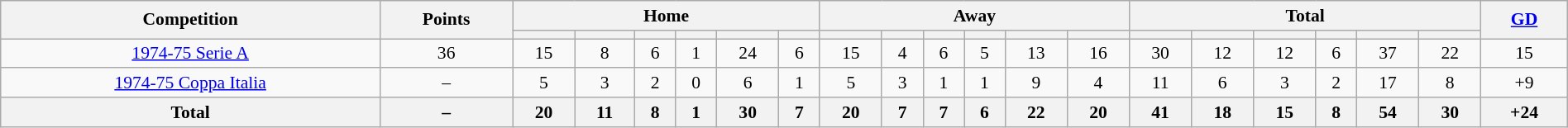<table class="wikitable" style="font-size:90%;width:100%;margin:auto;clear:both;text-align:center;">
<tr>
<th rowspan="2">Competition</th>
<th rowspan="2">Points</th>
<th colspan="6">Home</th>
<th colspan="6">Away</th>
<th colspan="6">Total</th>
<th rowspan="2"><a href='#'>GD</a></th>
</tr>
<tr>
<th></th>
<th></th>
<th></th>
<th></th>
<th></th>
<th></th>
<th></th>
<th></th>
<th></th>
<th></th>
<th></th>
<th></th>
<th></th>
<th></th>
<th></th>
<th></th>
<th></th>
<th></th>
</tr>
<tr>
<td><a href='#'>1974-75 Serie A</a></td>
<td>36</td>
<td>15</td>
<td>8</td>
<td>6</td>
<td>1</td>
<td>24</td>
<td>6</td>
<td>15</td>
<td>4</td>
<td>6</td>
<td>5</td>
<td>13</td>
<td>16</td>
<td>30</td>
<td>12</td>
<td>12</td>
<td>6</td>
<td>37</td>
<td>22</td>
<td>15</td>
</tr>
<tr>
<td><a href='#'>1974-75 Coppa Italia</a></td>
<td>–</td>
<td>5</td>
<td>3</td>
<td>2</td>
<td>0</td>
<td>6</td>
<td>1</td>
<td>5</td>
<td>3</td>
<td>1</td>
<td>1</td>
<td>9</td>
<td>4</td>
<td>11</td>
<td>6</td>
<td>3</td>
<td>2</td>
<td>17</td>
<td>8</td>
<td>+9</td>
</tr>
<tr>
<th>Total</th>
<th>–</th>
<th>20</th>
<th>11</th>
<th>8</th>
<th>1</th>
<th>30</th>
<th>7</th>
<th>20</th>
<th>7</th>
<th>7</th>
<th>6</th>
<th>22</th>
<th>20</th>
<th>41</th>
<th>18</th>
<th>15</th>
<th>8</th>
<th>54</th>
<th>30</th>
<th>+24</th>
</tr>
</table>
